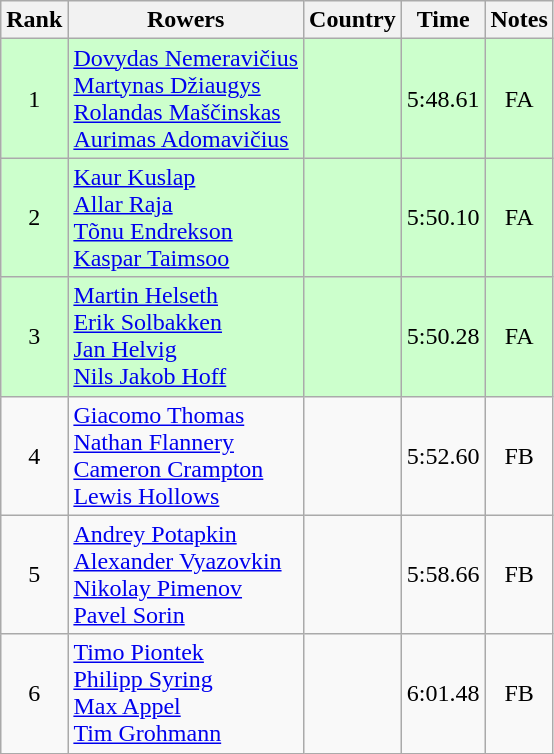<table class="wikitable" style="text-align:center">
<tr>
<th>Rank</th>
<th>Rowers</th>
<th>Country</th>
<th>Time</th>
<th>Notes</th>
</tr>
<tr bgcolor=ccffcc>
<td>1</td>
<td align="left"><a href='#'>Dovydas Nemeravičius</a><br><a href='#'>Martynas Džiaugys</a><br><a href='#'>Rolandas Maščinskas</a><br><a href='#'>Aurimas Adomavičius</a></td>
<td align="left"></td>
<td>5:48.61</td>
<td>FA</td>
</tr>
<tr bgcolor=ccffcc>
<td>2</td>
<td align="left"><a href='#'>Kaur Kuslap</a><br><a href='#'>Allar Raja</a><br><a href='#'>Tõnu Endrekson</a><br><a href='#'>Kaspar Taimsoo</a></td>
<td align="left"></td>
<td>5:50.10</td>
<td>FA</td>
</tr>
<tr bgcolor=ccffcc>
<td>3</td>
<td align="left"><a href='#'>Martin Helseth</a><br><a href='#'>Erik Solbakken</a><br><a href='#'>Jan Helvig</a><br><a href='#'>Nils Jakob Hoff</a></td>
<td align="left"></td>
<td>5:50.28</td>
<td>FA</td>
</tr>
<tr>
<td>4</td>
<td align="left"><a href='#'>Giacomo Thomas</a><br><a href='#'>Nathan Flannery</a><br><a href='#'>Cameron Crampton</a><br><a href='#'>Lewis Hollows</a></td>
<td align="left"></td>
<td>5:52.60</td>
<td>FB</td>
</tr>
<tr>
<td>5</td>
<td align="left"><a href='#'>Andrey Potapkin</a><br><a href='#'>Alexander Vyazovkin</a><br><a href='#'>Nikolay Pimenov</a><br><a href='#'>Pavel Sorin</a></td>
<td align="left"></td>
<td>5:58.66</td>
<td>FB</td>
</tr>
<tr>
<td>6</td>
<td align="left"><a href='#'>Timo Piontek</a><br><a href='#'>Philipp Syring</a><br><a href='#'>Max Appel</a><br><a href='#'>Tim Grohmann</a></td>
<td align="left"></td>
<td>6:01.48</td>
<td>FB</td>
</tr>
</table>
